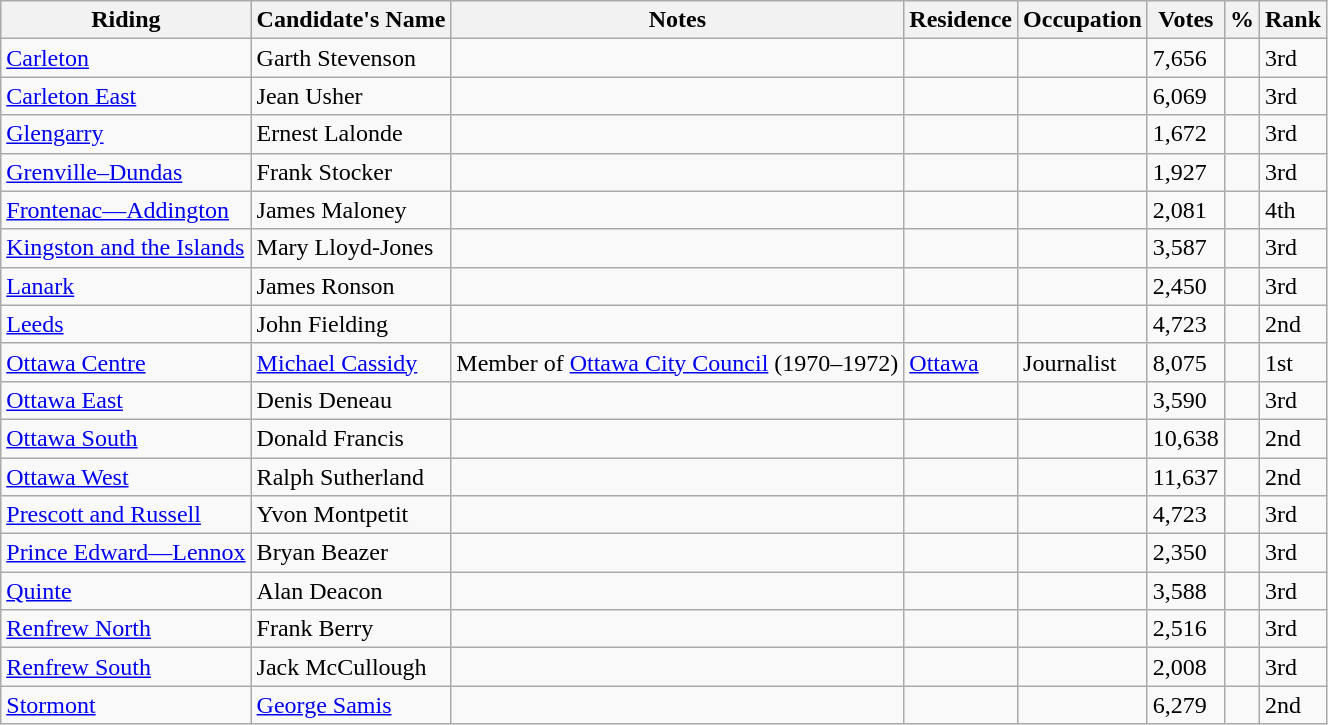<table class="wikitable sortable">
<tr>
<th>Riding<br></th>
<th>Candidate's Name</th>
<th>Notes</th>
<th>Residence</th>
<th>Occupation</th>
<th>Votes</th>
<th>%</th>
<th>Rank</th>
</tr>
<tr>
<td><a href='#'>Carleton</a></td>
<td>Garth Stevenson</td>
<td></td>
<td></td>
<td></td>
<td>7,656</td>
<td></td>
<td>3rd</td>
</tr>
<tr>
<td><a href='#'>Carleton East</a></td>
<td>Jean Usher</td>
<td></td>
<td></td>
<td></td>
<td>6,069</td>
<td></td>
<td>3rd</td>
</tr>
<tr>
<td><a href='#'>Glengarry</a></td>
<td>Ernest Lalonde</td>
<td></td>
<td></td>
<td></td>
<td>1,672</td>
<td></td>
<td>3rd</td>
</tr>
<tr>
<td><a href='#'>Grenville–Dundas</a></td>
<td>Frank Stocker</td>
<td></td>
<td></td>
<td></td>
<td>1,927</td>
<td></td>
<td>3rd</td>
</tr>
<tr>
<td><a href='#'>Frontenac—Addington</a></td>
<td>James Maloney</td>
<td></td>
<td></td>
<td></td>
<td>2,081</td>
<td></td>
<td>4th</td>
</tr>
<tr>
<td><a href='#'>Kingston and the Islands</a></td>
<td>Mary Lloyd-Jones</td>
<td></td>
<td></td>
<td></td>
<td>3,587</td>
<td></td>
<td>3rd</td>
</tr>
<tr>
<td><a href='#'>Lanark</a></td>
<td>James Ronson</td>
<td></td>
<td></td>
<td></td>
<td>2,450</td>
<td></td>
<td>3rd</td>
</tr>
<tr>
<td><a href='#'>Leeds</a></td>
<td>John Fielding</td>
<td></td>
<td></td>
<td></td>
<td>4,723</td>
<td></td>
<td>2nd</td>
</tr>
<tr>
<td><a href='#'>Ottawa Centre</a></td>
<td><a href='#'>Michael Cassidy</a></td>
<td>Member of <a href='#'>Ottawa City Council</a> (1970–1972)</td>
<td><a href='#'>Ottawa</a></td>
<td>Journalist</td>
<td>8,075</td>
<td></td>
<td>1st</td>
</tr>
<tr>
<td><a href='#'>Ottawa East</a></td>
<td>Denis Deneau</td>
<td></td>
<td></td>
<td></td>
<td>3,590</td>
<td></td>
<td>3rd</td>
</tr>
<tr>
<td><a href='#'>Ottawa South</a></td>
<td>Donald Francis</td>
<td></td>
<td></td>
<td></td>
<td>10,638</td>
<td></td>
<td>2nd</td>
</tr>
<tr>
<td><a href='#'>Ottawa West</a></td>
<td>Ralph Sutherland</td>
<td></td>
<td></td>
<td></td>
<td>11,637</td>
<td></td>
<td>2nd</td>
</tr>
<tr>
<td><a href='#'>Prescott and Russell</a></td>
<td>Yvon Montpetit</td>
<td></td>
<td></td>
<td></td>
<td>4,723</td>
<td></td>
<td>3rd</td>
</tr>
<tr>
<td><a href='#'>Prince Edward—Lennox</a></td>
<td>Bryan Beazer</td>
<td></td>
<td></td>
<td></td>
<td>2,350</td>
<td></td>
<td>3rd</td>
</tr>
<tr>
<td><a href='#'>Quinte</a></td>
<td>Alan Deacon</td>
<td></td>
<td></td>
<td></td>
<td>3,588</td>
<td></td>
<td>3rd</td>
</tr>
<tr>
<td><a href='#'>Renfrew North</a></td>
<td>Frank Berry</td>
<td></td>
<td></td>
<td></td>
<td>2,516</td>
<td></td>
<td>3rd</td>
</tr>
<tr>
<td><a href='#'>Renfrew South</a></td>
<td>Jack McCullough</td>
<td></td>
<td></td>
<td></td>
<td>2,008</td>
<td></td>
<td>3rd</td>
</tr>
<tr>
<td><a href='#'>Stormont</a></td>
<td><a href='#'>George Samis</a></td>
<td></td>
<td></td>
<td></td>
<td>6,279</td>
<td></td>
<td>2nd</td>
</tr>
</table>
